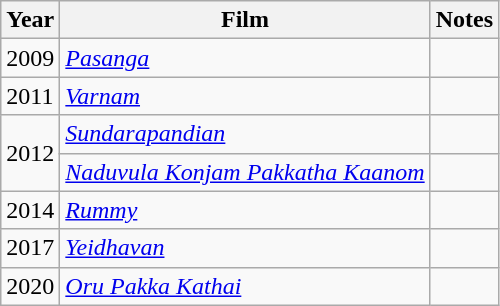<table class="wikitable sortable">
<tr>
<th>Year</th>
<th>Film</th>
<th>Notes</th>
</tr>
<tr>
<td>2009</td>
<td><em><a href='#'>Pasanga</a></em></td>
<td></td>
</tr>
<tr>
<td>2011</td>
<td><em><a href='#'>Varnam</a></em></td>
<td></td>
</tr>
<tr>
<td rowspan="2">2012</td>
<td><em><a href='#'>Sundarapandian</a></em></td>
<td></td>
</tr>
<tr>
<td><em><a href='#'>Naduvula Konjam Pakkatha Kaanom</a></em></td>
<td></td>
</tr>
<tr>
<td>2014</td>
<td><em><a href='#'>Rummy</a></em></td>
<td></td>
</tr>
<tr>
<td>2017</td>
<td><em><a href='#'>Yeidhavan</a></em></td>
<td></td>
</tr>
<tr>
<td>2020</td>
<td><em><a href='#'>Oru Pakka Kathai</a></em></td>
<td></td>
</tr>
</table>
